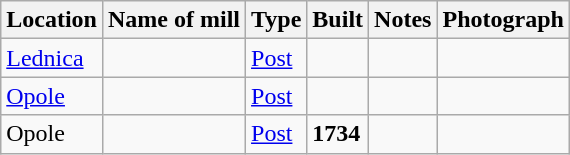<table class="wikitable">
<tr>
<th>Location</th>
<th>Name of mill</th>
<th>Type</th>
<th>Built</th>
<th>Notes</th>
<th>Photograph</th>
</tr>
<tr>
<td><a href='#'>Lednica</a></td>
<td></td>
<td><a href='#'>Post</a></td>
<td></td>
<td></td>
<td></td>
</tr>
<tr>
<td><a href='#'>Opole</a></td>
<td></td>
<td><a href='#'>Post</a></td>
<td></td>
<td></td>
<td></td>
</tr>
<tr>
<td>Opole</td>
<td></td>
<td><a href='#'>Post</a></td>
<td><strong>1734</strong></td>
<td></td>
<td></td>
</tr>
</table>
